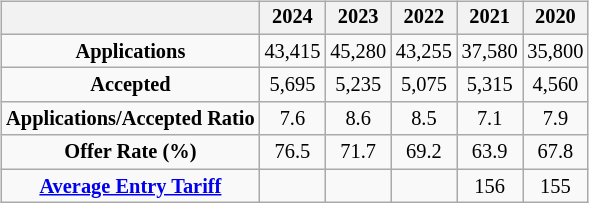<table class="floatright">
<tr>
<td><br><table class="wikitable" style="font-size:85%; text-align:center; margin-bottom: 5px">
<tr>
<th></th>
<th>2024</th>
<th>2023</th>
<th>2022</th>
<th>2021</th>
<th>2020</th>
</tr>
<tr>
<td><strong>Applications</strong></td>
<td>43,415</td>
<td>45,280</td>
<td>43,255</td>
<td>37,580</td>
<td>35,800</td>
</tr>
<tr>
<td><strong>Accepted</strong></td>
<td>5,695</td>
<td>5,235</td>
<td>5,075</td>
<td>5,315</td>
<td>4,560</td>
</tr>
<tr>
<td><strong>Applications/Accepted Ratio</strong></td>
<td>7.6</td>
<td>8.6</td>
<td>8.5</td>
<td>7.1</td>
<td>7.9</td>
</tr>
<tr>
<td><strong>Offer Rate (%)</strong></td>
<td>76.5</td>
<td>71.7</td>
<td>69.2</td>
<td>63.9</td>
<td>67.8</td>
</tr>
<tr>
<td><strong><a href='#'>Average Entry Tariff</a></strong></td>
<td></td>
<td></td>
<td></td>
<td>156</td>
<td>155</td>
</tr>
</table>
<table style="font-size:80%;float:left">
<tr>
<td></td>
</tr>
</table>
</td>
</tr>
</table>
